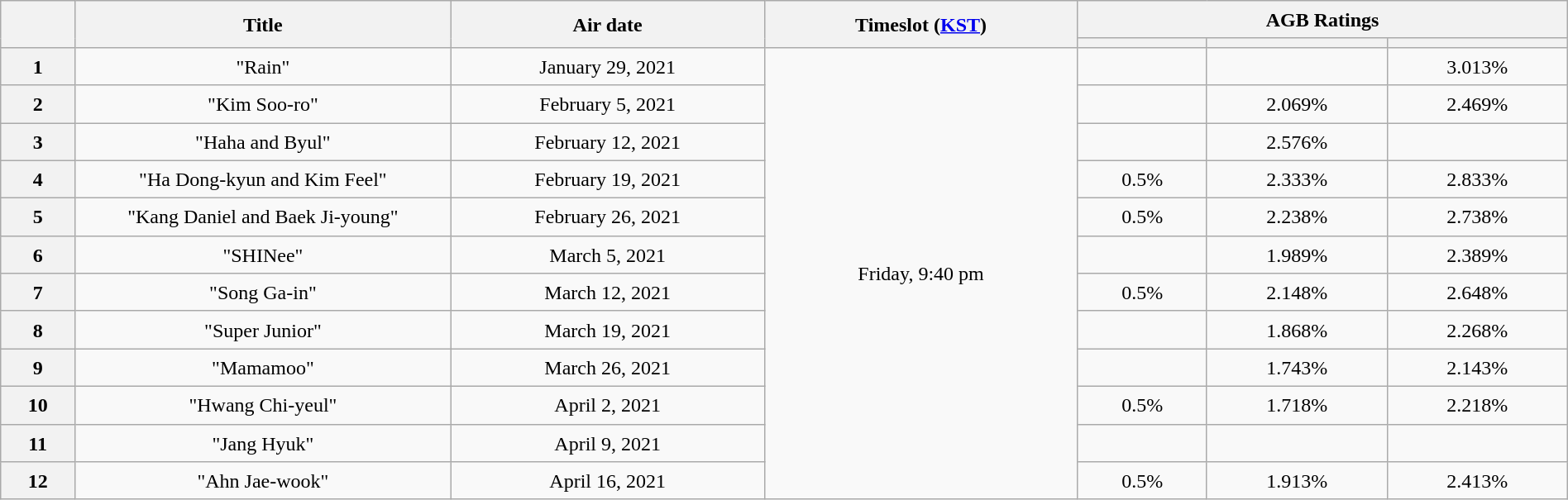<table class="sortable wikitable plainrowheaders mw-collapsible" style="text-align:center; line-height:23px; width:100%;">
<tr>
<th rowspan=2 class="unsortable"></th>
<th rowspan=2 class="unsortable" width=24%>Title</th>
<th rowspan=2 class="unsortable" width=20%>Air date</th>
<th rowspan=2 class="unsortable" width=20%>Timeslot (<a href='#'>KST</a>)</th>
<th colspan=3>AGB Ratings</th>
</tr>
<tr>
<th></th>
<th></th>
<th></th>
</tr>
<tr>
<th>1</th>
<td>"Rain"</td>
<td>January 29, 2021</td>
<td rowspan="13">Friday, 9:40 pm</td>
<td></td>
<td></td>
<td>3.013%</td>
</tr>
<tr>
<th>2</th>
<td>"Kim Soo-ro"</td>
<td>February 5, 2021</td>
<td></td>
<td>2.069%</td>
<td>2.469%</td>
</tr>
<tr>
<th>3</th>
<td>"Haha and Byul"</td>
<td>February 12, 2021</td>
<td></td>
<td>2.576%</td>
<td></td>
</tr>
<tr>
<th>4</th>
<td>"Ha Dong-kyun and Kim Feel"</td>
<td>February 19, 2021</td>
<td>0.5%</td>
<td>2.333%</td>
<td>2.833%</td>
</tr>
<tr>
<th>5</th>
<td>"Kang Daniel and Baek Ji-young"</td>
<td>February 26, 2021</td>
<td>0.5%</td>
<td>2.238%</td>
<td>2.738%</td>
</tr>
<tr>
<th>6</th>
<td>"SHINee"</td>
<td>March 5, 2021</td>
<td></td>
<td>1.989%</td>
<td>2.389%</td>
</tr>
<tr>
<th>7</th>
<td>"Song Ga-in"</td>
<td>March 12, 2021</td>
<td>0.5%</td>
<td>2.148%</td>
<td>2.648%</td>
</tr>
<tr>
<th>8</th>
<td>"Super Junior"</td>
<td>March 19, 2021</td>
<td></td>
<td>1.868%</td>
<td>2.268%</td>
</tr>
<tr>
<th>9</th>
<td>"Mamamoo"</td>
<td>March 26, 2021</td>
<td></td>
<td>1.743%</td>
<td>2.143%</td>
</tr>
<tr>
<th>10</th>
<td>"Hwang Chi-yeul"</td>
<td>April 2, 2021</td>
<td>0.5%</td>
<td>1.718%</td>
<td>2.218%</td>
</tr>
<tr>
<th>11</th>
<td>"Jang Hyuk"</td>
<td>April 9, 2021</td>
<td></td>
<td></td>
<td></td>
</tr>
<tr>
<th>12</th>
<td>"Ahn Jae-wook"</td>
<td>April 16, 2021</td>
<td>0.5%</td>
<td>1.913%</td>
<td>2.413%</td>
</tr>
</table>
